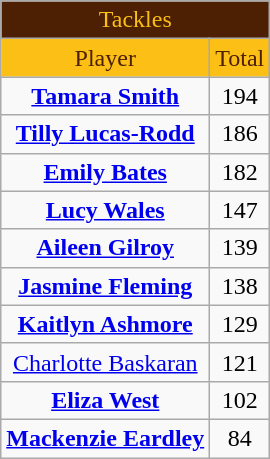<table class="wikitable" style="text-align:center;">
<tr>
<td colspan="2" style="text-align:center; background: #4D2004; color: #FBBF15">Tackles</td>
</tr>
<tr>
<td style="text-align:center; background: #FBBF15; color: #4D2004">Player</td>
<td style="text-align:center; background: #FBBF15; color: #4D2004">Total</td>
</tr>
<tr>
<td><strong><a href='#'>Tamara Smith</a></strong></td>
<td>194</td>
</tr>
<tr>
<td><strong><a href='#'>Tilly Lucas-Rodd</a></strong></td>
<td>186</td>
</tr>
<tr>
<td><strong><a href='#'>Emily Bates</a></strong></td>
<td>182</td>
</tr>
<tr>
<td><strong><a href='#'>Lucy Wales</a></strong></td>
<td>147</td>
</tr>
<tr>
<td><strong><a href='#'>Aileen Gilroy</a></strong></td>
<td>139</td>
</tr>
<tr>
<td><strong><a href='#'>Jasmine Fleming</a></strong></td>
<td>138</td>
</tr>
<tr>
<td><strong><a href='#'>Kaitlyn Ashmore</a></strong></td>
<td>129</td>
</tr>
<tr>
<td><a href='#'>Charlotte Baskaran</a></td>
<td>121</td>
</tr>
<tr>
<td><strong><a href='#'>Eliza West</a></strong></td>
<td>102</td>
</tr>
<tr>
<td><strong><a href='#'>Mackenzie Eardley</a></strong></td>
<td>84</td>
</tr>
</table>
